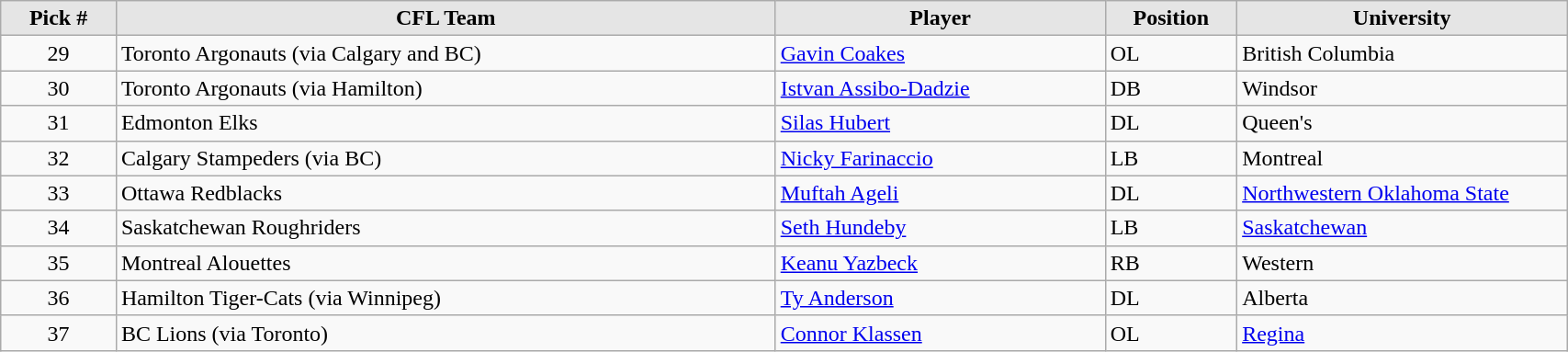<table class="wikitable" style="width: 90%">
<tr>
<th style="background:#E5E5E5;" width=7%>Pick #</th>
<th width=40% style="background:#E5E5E5;">CFL Team</th>
<th width=20% style="background:#E5E5E5;">Player</th>
<th width=8% style="background:#E5E5E5;">Position</th>
<th width=20% style="background:#E5E5E5;">University</th>
</tr>
<tr>
<td align=center>29</td>
<td>Toronto Argonauts (via Calgary and BC)</td>
<td><a href='#'>Gavin Coakes</a></td>
<td>OL</td>
<td>British Columbia</td>
</tr>
<tr>
<td align=center>30</td>
<td>Toronto Argonauts (via Hamilton)</td>
<td><a href='#'>Istvan Assibo-Dadzie</a></td>
<td>DB</td>
<td>Windsor</td>
</tr>
<tr>
<td align=center>31</td>
<td>Edmonton Elks</td>
<td><a href='#'>Silas Hubert</a></td>
<td>DL</td>
<td>Queen's</td>
</tr>
<tr>
<td align=center>32</td>
<td>Calgary Stampeders (via BC)</td>
<td><a href='#'>Nicky Farinaccio</a></td>
<td>LB</td>
<td>Montreal</td>
</tr>
<tr>
<td align=center>33</td>
<td>Ottawa Redblacks</td>
<td><a href='#'>Muftah Ageli</a></td>
<td>DL</td>
<td><a href='#'>Northwestern Oklahoma State</a></td>
</tr>
<tr>
<td align=center>34</td>
<td>Saskatchewan Roughriders</td>
<td><a href='#'>Seth Hundeby</a></td>
<td>LB</td>
<td><a href='#'>Saskatchewan</a></td>
</tr>
<tr>
<td align=center>35</td>
<td>Montreal Alouettes</td>
<td><a href='#'>Keanu Yazbeck</a></td>
<td>RB</td>
<td>Western</td>
</tr>
<tr>
<td align=center>36</td>
<td>Hamilton Tiger-Cats (via Winnipeg)</td>
<td><a href='#'>Ty Anderson</a></td>
<td>DL</td>
<td>Alberta</td>
</tr>
<tr>
<td align=center>37</td>
<td>BC Lions (via Toronto)</td>
<td><a href='#'>Connor Klassen</a></td>
<td>OL</td>
<td><a href='#'>Regina</a></td>
</tr>
</table>
